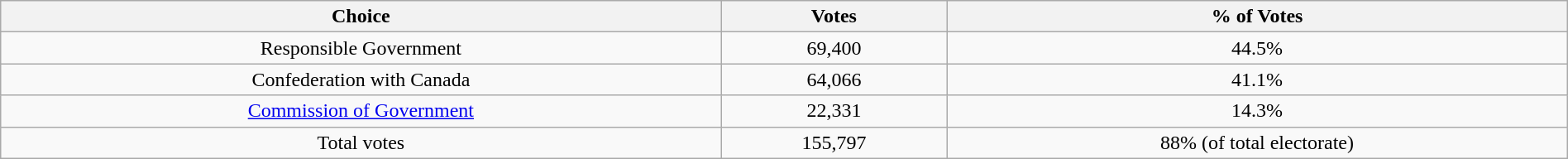<table class="wikitable" style="width:100%; text-align:center;">
<tr>
<th>Choice</th>
<th>Votes</th>
<th>% of Votes</th>
</tr>
<tr>
<td>Responsible Government</td>
<td>69,400</td>
<td>44.5%</td>
</tr>
<tr>
<td>Confederation with Canada</td>
<td>64,066</td>
<td>41.1%</td>
</tr>
<tr>
<td><a href='#'>Commission of Government</a></td>
<td>22,331</td>
<td>14.3%</td>
</tr>
<tr>
<td>Total votes</td>
<td>155,797</td>
<td>88% (of total electorate)</td>
</tr>
</table>
